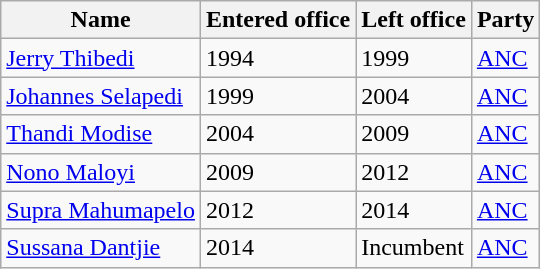<table class="wikitable">
<tr>
<th>Name</th>
<th>Entered office</th>
<th>Left office</th>
<th>Party</th>
</tr>
<tr>
<td><a href='#'>Jerry Thibedi</a></td>
<td>1994</td>
<td>1999</td>
<td><a href='#'>ANC</a></td>
</tr>
<tr>
<td><a href='#'>Johannes Selapedi</a></td>
<td>1999</td>
<td>2004</td>
<td><a href='#'>ANC</a></td>
</tr>
<tr>
<td><a href='#'>Thandi Modise</a></td>
<td>2004</td>
<td>2009</td>
<td><a href='#'>ANC</a></td>
</tr>
<tr>
<td><a href='#'>Nono Maloyi</a></td>
<td>2009</td>
<td>2012</td>
<td><a href='#'>ANC</a></td>
</tr>
<tr>
<td><a href='#'>Supra Mahumapelo</a></td>
<td>2012</td>
<td>2014</td>
<td><a href='#'>ANC</a></td>
</tr>
<tr>
<td><a href='#'>Sussana Dantjie</a></td>
<td>2014</td>
<td>Incumbent</td>
<td><a href='#'>ANC</a></td>
</tr>
</table>
